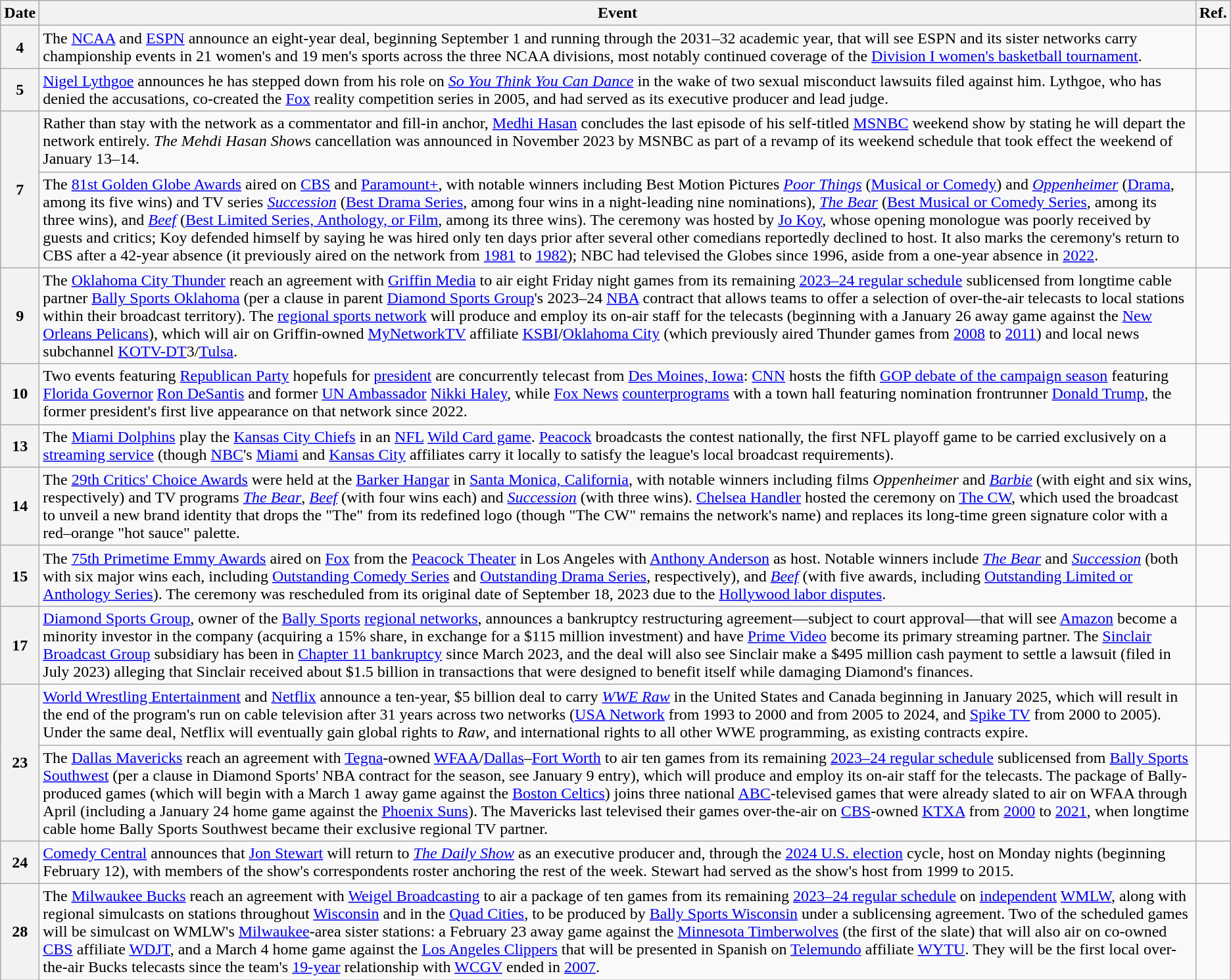<table class="wikitable sortable">
<tr>
<th>Date</th>
<th>Event</th>
<th>Ref.</th>
</tr>
<tr>
<th>4</th>
<td>The <a href='#'>NCAA</a> and <a href='#'>ESPN</a> announce an eight-year deal, beginning September 1 and running through the 2031–32 academic year, that will see ESPN and its sister networks carry championship events in 21 women's and 19 men's sports across the three NCAA divisions, most notably continued coverage of the <a href='#'>Division I women's basketball tournament</a>.</td>
<td></td>
</tr>
<tr>
<th>5</th>
<td><a href='#'>Nigel Lythgoe</a> announces he has stepped down from his role on <em><a href='#'>So You Think You Can Dance</a></em> in the wake of two sexual misconduct lawsuits filed against him. Lythgoe, who has denied the accusations, co-created the <a href='#'>Fox</a> reality competition series in 2005, and had served as its executive producer and lead judge.</td>
<td></td>
</tr>
<tr>
<th rowspan=2>7</th>
<td>Rather than stay with the network as a commentator and fill-in anchor, <a href='#'>Medhi Hasan</a> concludes the last episode of his self-titled <a href='#'>MSNBC</a> weekend show by stating he will depart the network entirely. <em>The Mehdi Hasan Show</em>s cancellation was announced in November 2023 by MSNBC as part of a revamp of its weekend schedule that took effect the weekend of January 13–14.</td>
<td></td>
</tr>
<tr>
<td>The <a href='#'>81st Golden Globe Awards</a> aired on <a href='#'>CBS</a> and <a href='#'>Paramount+</a>, with notable winners including Best Motion Pictures <em><a href='#'>Poor Things</a></em> (<a href='#'>Musical or Comedy</a>) and <em><a href='#'>Oppenheimer</a></em> (<a href='#'>Drama</a>, among its five wins) and TV series <em><a href='#'>Succession</a></em> (<a href='#'>Best Drama Series</a>, among four wins in a night-leading nine nominations), <em><a href='#'>The Bear</a></em> (<a href='#'>Best Musical or Comedy Series</a>, among its three wins), and <em><a href='#'>Beef</a></em> (<a href='#'>Best Limited Series, Anthology, or Film</a>, among its three wins). The ceremony was hosted by <a href='#'>Jo Koy</a>, whose opening monologue was poorly received by guests and critics; Koy defended himself by saying he was hired only ten days prior after several other comedians reportedly declined to host. It also marks the ceremony's return to CBS after a 42-year absence (it previously aired on the network from <a href='#'>1981</a> to <a href='#'>1982</a>); NBC had televised the Globes since 1996, aside from a one-year absence in <a href='#'>2022</a>.</td>
<td><br><br></td>
</tr>
<tr>
<th>9</th>
<td>The <a href='#'>Oklahoma City Thunder</a> reach an agreement with <a href='#'>Griffin Media</a> to air eight Friday night games from its remaining <a href='#'>2023–24 regular schedule</a> sublicensed from longtime cable partner <a href='#'>Bally Sports Oklahoma</a> (per a clause in parent <a href='#'>Diamond Sports Group</a>'s 2023–24 <a href='#'>NBA</a> contract that allows teams to offer a selection of over-the-air telecasts to local stations within their broadcast territory). The <a href='#'>regional sports network</a> will produce and employ its on-air staff for the telecasts (beginning with a January 26 away game against the <a href='#'>New Orleans Pelicans</a>), which will air on Griffin-owned <a href='#'>MyNetworkTV</a> affiliate <a href='#'>KSBI</a>/<a href='#'>Oklahoma City</a> (which previously aired Thunder games from <a href='#'>2008</a> to <a href='#'>2011</a>) and local news subchannel <a href='#'>KOTV-DT</a>3/<a href='#'>Tulsa</a>.</td>
<td><br><br></td>
</tr>
<tr>
<th>10</th>
<td>Two events featuring <a href='#'>Republican Party</a> hopefuls for <a href='#'>president</a> are concurrently telecast from <a href='#'>Des Moines, Iowa</a>: <a href='#'>CNN</a> hosts the fifth <a href='#'>GOP debate of the campaign season</a> featuring <a href='#'>Florida Governor</a> <a href='#'>Ron DeSantis</a> and former <a href='#'>UN Ambassador</a> <a href='#'>Nikki Haley</a>, while <a href='#'>Fox News</a> <a href='#'>counterprograms</a> with a town hall featuring nomination frontrunner <a href='#'>Donald Trump</a>, the former president's first live appearance on that network since 2022.</td>
<td></td>
</tr>
<tr>
<th>13</th>
<td>The <a href='#'>Miami Dolphins</a> play the <a href='#'>Kansas City Chiefs</a> in an <a href='#'>NFL</a> <a href='#'>Wild Card game</a>. <a href='#'>Peacock</a> broadcasts the contest nationally, the first NFL playoff game to be carried exclusively on a <a href='#'>streaming service</a> (though <a href='#'>NBC</a>'s <a href='#'>Miami</a> and <a href='#'>Kansas City</a> affiliates carry it locally to satisfy the league's local broadcast requirements).</td>
<td></td>
</tr>
<tr>
<th>14</th>
<td>The <a href='#'>29th Critics' Choice Awards</a> were held at the <a href='#'>Barker Hangar</a> in <a href='#'>Santa Monica, California</a>, with notable winners including films <em>Oppenheimer</em> and <em><a href='#'>Barbie</a></em> (with eight and six wins, respectively) and TV programs <em><a href='#'>The Bear</a></em>, <em><a href='#'>Beef</a></em> (with four wins each) and <em><a href='#'>Succession</a></em> (with three wins). <a href='#'>Chelsea Handler</a> hosted the ceremony on <a href='#'>The CW</a>, which used the broadcast to unveil a new brand identity that drops the "The" from its redefined logo (though "The CW" remains the network's name) and replaces its long-time green signature color with a red–orange "hot sauce" palette.</td>
<td></td>
</tr>
<tr>
<th>15</th>
<td>The <a href='#'>75th Primetime Emmy Awards</a> aired on <a href='#'>Fox</a> from the <a href='#'>Peacock Theater</a> in Los Angeles with <a href='#'>Anthony Anderson</a> as host. Notable winners include <em><a href='#'>The Bear</a></em> and <em><a href='#'>Succession</a></em> (both with six major wins each, including <a href='#'>Outstanding Comedy Series</a> and <a href='#'>Outstanding Drama Series</a>, respectively), and <em><a href='#'>Beef</a></em> (with five awards, including <a href='#'>Outstanding Limited or Anthology Series</a>). The ceremony was rescheduled from its original date of September 18, 2023 due to the <a href='#'>Hollywood labor disputes</a>.</td>
<td></td>
</tr>
<tr>
<th>17</th>
<td><a href='#'>Diamond Sports Group</a>, owner of the <a href='#'>Bally Sports</a> <a href='#'>regional networks</a>, announces a bankruptcy restructuring agreement—subject to court approval—that will see <a href='#'>Amazon</a> become a minority investor in the company (acquiring a 15% share, in exchange for a $115 million investment) and have <a href='#'>Prime Video</a> become its primary streaming partner. The <a href='#'>Sinclair Broadcast Group</a> subsidiary has been in <a href='#'>Chapter 11 bankruptcy</a> since March 2023, and the deal will also see Sinclair make a $495 million cash payment to settle a lawsuit (filed in July 2023) alleging that Sinclair received about $1.5 billion in transactions that were designed to benefit itself while damaging Diamond's finances.</td>
<td></td>
</tr>
<tr>
<th rowspan="2">23</th>
<td><a href='#'>World Wrestling Entertainment</a> and <a href='#'>Netflix</a> announce a ten-year, $5 billion deal to carry <em><a href='#'>WWE Raw</a></em> in the United States and Canada beginning in January 2025, which will result in the end of the program's run on cable television after 31 years across two networks (<a href='#'>USA Network</a> from 1993 to 2000 and from 2005 to 2024, and <a href='#'>Spike TV</a> from 2000 to 2005). Under the same deal, Netflix will eventually gain global rights to <em>Raw</em>, and international rights to all other WWE programming, as existing contracts expire.</td>
<td></td>
</tr>
<tr>
<td>The <a href='#'>Dallas Mavericks</a> reach an agreement with <a href='#'>Tegna</a>-owned <a href='#'>WFAA</a>/<a href='#'>Dallas</a>–<a href='#'>Fort Worth</a> to air ten games from its remaining <a href='#'>2023–24 regular schedule</a> sublicensed from <a href='#'>Bally Sports Southwest</a> (per a clause in Diamond Sports' NBA contract for the season, see January 9 entry), which will produce and employ its on-air staff for the telecasts. The package of Bally-produced games (which will begin with a March 1 away game against the <a href='#'>Boston Celtics</a>) joins three national <a href='#'>ABC</a>-televised games that were already slated to air on WFAA through April (including a January 24 home game against the <a href='#'>Phoenix Suns</a>). The Mavericks last televised their games over-the-air on <a href='#'>CBS</a>-owned <a href='#'>KTXA</a> from <a href='#'>2000</a> to <a href='#'>2021</a>, when longtime cable home Bally Sports Southwest became their exclusive regional TV partner.</td>
<td><br></td>
</tr>
<tr>
<th>24</th>
<td><a href='#'>Comedy Central</a> announces that <a href='#'>Jon Stewart</a> will return to <em><a href='#'>The Daily Show</a></em> as an executive producer and, through the <a href='#'>2024 U.S. election</a> cycle, host on Monday nights (beginning February 12), with members of the show's correspondents roster anchoring the rest of the week. Stewart had served as the show's host from 1999 to 2015.</td>
<td></td>
</tr>
<tr>
<th>28</th>
<td>The <a href='#'>Milwaukee Bucks</a> reach an agreement with <a href='#'>Weigel Broadcasting</a> to air a package of ten games from its remaining <a href='#'>2023–24 regular schedule</a> on <a href='#'>independent</a> <a href='#'>WMLW</a>, along with regional simulcasts on stations throughout <a href='#'>Wisconsin</a> and in the <a href='#'>Quad Cities</a>, to be produced by <a href='#'>Bally Sports Wisconsin</a> under a sublicensing agreement. Two of the scheduled games will be simulcast on WMLW's <a href='#'>Milwaukee</a>-area sister stations: a February 23 away game against the <a href='#'>Minnesota Timberwolves</a> (the first of the slate) that will also air on co-owned <a href='#'>CBS</a> affiliate <a href='#'>WDJT</a>, and a March 4 home game against the <a href='#'>Los Angeles Clippers</a> that will be presented in Spanish on <a href='#'>Telemundo</a> affiliate <a href='#'>WYTU</a>. They will be the first local over-the-air Bucks telecasts since the team's <a href='#'>19-year</a> relationship with <a href='#'>WCGV</a> ended in <a href='#'>2007</a>.</td>
<td><br></td>
</tr>
</table>
